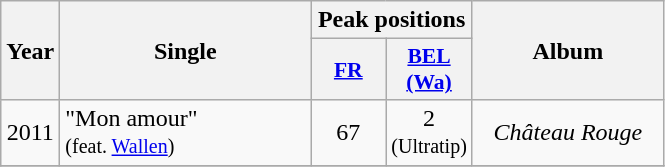<table class="wikitable">
<tr>
<th align="center" rowspan="2" width="10">Year</th>
<th align="center" rowspan="2" width="160">Single</th>
<th align="center" colspan="2" width="20">Peak positions</th>
<th align="center" rowspan="2" width="120">Album</th>
</tr>
<tr>
<th scope="col" style="width:3em;font-size:90%;"><a href='#'>FR</a><br></th>
<th scope="col" style="width:3em;font-size:90%;"><a href='#'>BEL<br>(Wa)</a></th>
</tr>
<tr>
<td style="text-align:center;" rowspan=1>2011</td>
<td>"Mon amour"<br><small>(feat. <a href='#'>Wallen</a>)</small></td>
<td style="text-align:center;">67</td>
<td style="text-align:center;">2<br><small>(Ultratip)</small></td>
<td style="text-align:center;" rowspan=1><em>Château Rouge</em></td>
</tr>
<tr>
</tr>
</table>
